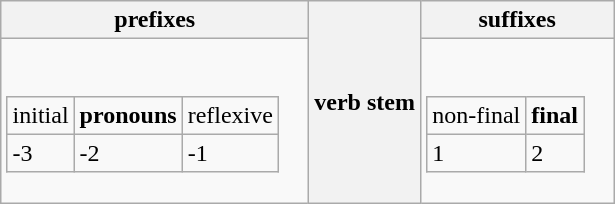<table class="wikitable">
<tr>
<th>prefixes</th>
<th rowspan="2">verb stem</th>
<th>suffixes</th>
</tr>
<tr>
<td><br><table class="wikitable">
<tr>
<td>initial</td>
<td><strong>pronouns</strong></td>
<td>reflexive</td>
</tr>
<tr>
<td>-3</td>
<td>-2</td>
<td>-1</td>
</tr>
</table>
</td>
<td><br><table class="wikitable">
<tr>
<td>non-final</td>
<td><strong>final</strong></td>
</tr>
<tr>
<td>1</td>
<td>2</td>
</tr>
</table>
</td>
</tr>
</table>
